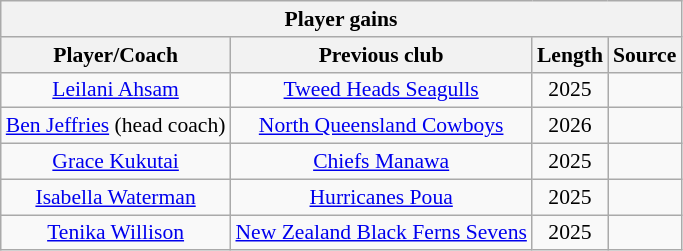<table class="wikitable sortable" style="text-align: center; font-size:90%">
<tr>
<th colspan="4">Player gains</th>
</tr>
<tr style="background:#efefef;">
<th>Player/Coach</th>
<th>Previous club</th>
<th>Length</th>
<th>Source</th>
</tr>
<tr>
<td><a href='#'>Leilani Ahsam</a></td>
<td><a href='#'>Tweed Heads Seagulls</a></td>
<td>2025</td>
<td></td>
</tr>
<tr>
<td><a href='#'>Ben Jeffries</a> (head coach)</td>
<td><a href='#'>North Queensland Cowboys</a></td>
<td>2026</td>
<td></td>
</tr>
<tr>
<td><a href='#'>Grace Kukutai</a></td>
<td><a href='#'>Chiefs Manawa</a></td>
<td>2025</td>
<td></td>
</tr>
<tr>
<td><a href='#'>Isabella Waterman</a></td>
<td><a href='#'>Hurricanes Poua</a></td>
<td>2025</td>
<td></td>
</tr>
<tr>
<td><a href='#'>Tenika Willison</a></td>
<td><a href='#'>New Zealand Black Ferns Sevens</a></td>
<td>2025</td>
<td></td>
</tr>
</table>
